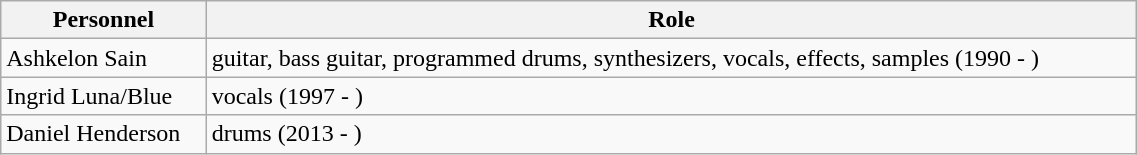<table class="wikitable" style=" text-align:center; font-size:100%;" width="60%">
<tr>
<th>Personnel</th>
<th>Role</th>
</tr>
<tr>
<td align=left>Ashkelon Sain</td>
<td align=left>guitar, bass guitar, programmed drums, synthesizers, vocals, effects, samples (1990 - )</td>
</tr>
<tr>
<td align=left>Ingrid Luna/Blue</td>
<td align=left>vocals (1997 - )</td>
</tr>
<tr>
<td align=left>Daniel Henderson</td>
<td align=left>drums (2013 - )</td>
</tr>
</table>
